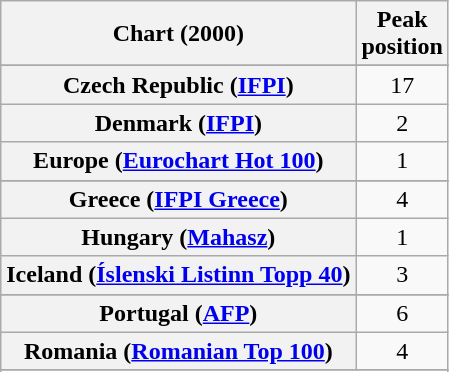<table class="wikitable sortable plainrowheaders" style="text-align:center">
<tr>
<th>Chart (2000)</th>
<th>Peak<br>position</th>
</tr>
<tr>
</tr>
<tr>
</tr>
<tr>
</tr>
<tr>
</tr>
<tr>
</tr>
<tr>
</tr>
<tr>
</tr>
<tr>
<th scope="row">Czech Republic (<a href='#'>IFPI</a>)</th>
<td>17</td>
</tr>
<tr>
<th scope="row">Denmark (<a href='#'>IFPI</a>)</th>
<td>2</td>
</tr>
<tr>
<th scope="row">Europe (<a href='#'>Eurochart Hot 100</a>)</th>
<td>1</td>
</tr>
<tr>
</tr>
<tr>
</tr>
<tr>
<th scope="row">Greece (<a href='#'>IFPI Greece</a>)</th>
<td>4</td>
</tr>
<tr>
<th scope="row">Hungary (<a href='#'>Mahasz</a>)</th>
<td>1</td>
</tr>
<tr>
<th scope="row">Iceland (<a href='#'>Íslenski Listinn Topp 40</a>)</th>
<td>3</td>
</tr>
<tr>
</tr>
<tr>
</tr>
<tr>
</tr>
<tr>
</tr>
<tr>
</tr>
<tr>
<th scope="row">Portugal (<a href='#'>AFP</a>)</th>
<td>6</td>
</tr>
<tr>
<th scope="row">Romania (<a href='#'>Romanian Top 100</a>)</th>
<td>4</td>
</tr>
<tr>
</tr>
<tr>
</tr>
<tr>
</tr>
<tr>
</tr>
<tr>
</tr>
<tr>
</tr>
<tr>
</tr>
<tr>
</tr>
<tr>
</tr>
<tr>
</tr>
<tr>
</tr>
<tr>
</tr>
</table>
